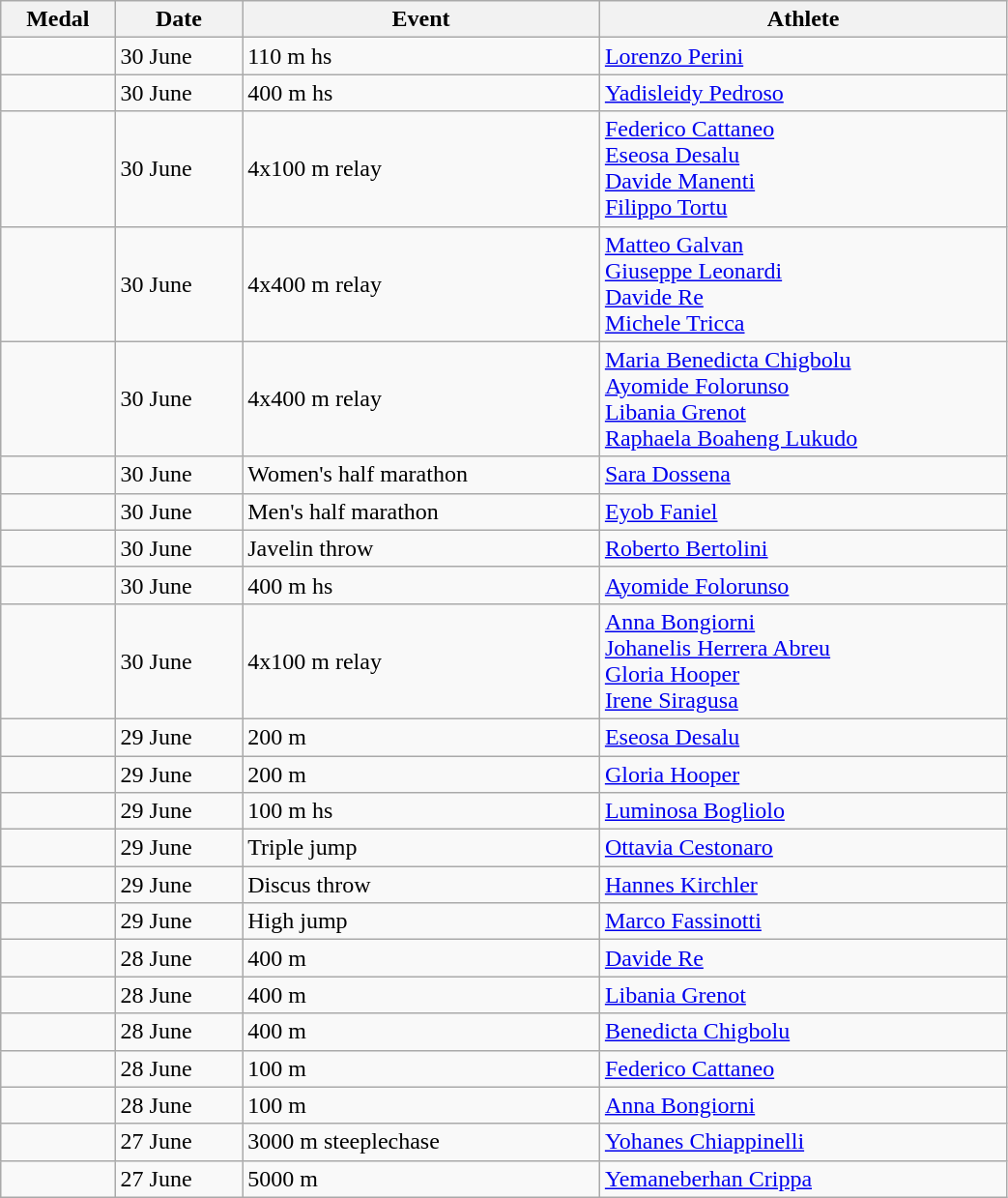<table class="wikitable sortable" width=55% style="font-size:100%; text-align:left;">
<tr>
<th>Medal</th>
<th>Date</th>
<th>Event</th>
<th>Athlete</th>
</tr>
<tr>
<td></td>
<td>30 June</td>
<td>110 m hs</td>
<td><a href='#'>Lorenzo Perini</a></td>
</tr>
<tr>
<td></td>
<td>30 June</td>
<td>400 m hs</td>
<td><a href='#'>Yadisleidy Pedroso</a></td>
</tr>
<tr>
<td></td>
<td>30 June</td>
<td>4x100 m relay</td>
<td><a href='#'>Federico Cattaneo</a><br><a href='#'>Eseosa Desalu</a><br><a href='#'>Davide Manenti</a><br><a href='#'>Filippo Tortu</a></td>
</tr>
<tr>
<td></td>
<td>30 June</td>
<td>4x400 m relay</td>
<td><a href='#'>Matteo Galvan</a><br><a href='#'>Giuseppe Leonardi</a><br><a href='#'>Davide Re</a><br><a href='#'>Michele Tricca</a></td>
</tr>
<tr>
<td></td>
<td>30 June</td>
<td>4x400 m relay</td>
<td><a href='#'>Maria Benedicta Chigbolu</a><br><a href='#'>Ayomide Folorunso</a><br><a href='#'>Libania Grenot</a><br><a href='#'>Raphaela Boaheng Lukudo</a></td>
</tr>
<tr>
<td></td>
<td>30 June</td>
<td>Women's half marathon</td>
<td><a href='#'>Sara Dossena</a></td>
</tr>
<tr>
<td></td>
<td>30 June</td>
<td>Men's half marathon</td>
<td><a href='#'>Eyob Faniel</a></td>
</tr>
<tr>
<td></td>
<td>30 June</td>
<td>Javelin throw</td>
<td><a href='#'>Roberto Bertolini</a></td>
</tr>
<tr>
<td></td>
<td>30 June</td>
<td>400 m hs</td>
<td><a href='#'>Ayomide Folorunso</a></td>
</tr>
<tr>
<td></td>
<td>30 June</td>
<td>4x100 m relay</td>
<td><a href='#'>Anna Bongiorni</a><br><a href='#'>Johanelis Herrera Abreu</a><br><a href='#'>Gloria Hooper</a><br><a href='#'>Irene Siragusa</a></td>
</tr>
<tr>
<td></td>
<td>29 June</td>
<td>200 m</td>
<td><a href='#'>Eseosa Desalu</a></td>
</tr>
<tr>
<td></td>
<td>29 June</td>
<td>200 m</td>
<td><a href='#'>Gloria Hooper</a></td>
</tr>
<tr>
<td></td>
<td>29 June</td>
<td>100 m hs</td>
<td><a href='#'>Luminosa Bogliolo</a></td>
</tr>
<tr>
<td></td>
<td>29 June</td>
<td>Triple jump</td>
<td><a href='#'>Ottavia Cestonaro</a></td>
</tr>
<tr>
<td></td>
<td>29 June</td>
<td>Discus throw</td>
<td><a href='#'>Hannes Kirchler</a></td>
</tr>
<tr>
<td></td>
<td>29 June</td>
<td>High jump</td>
<td><a href='#'>Marco Fassinotti</a></td>
</tr>
<tr>
<td></td>
<td>28 June</td>
<td>400 m</td>
<td><a href='#'>Davide Re</a></td>
</tr>
<tr>
<td></td>
<td>28 June</td>
<td>400 m</td>
<td><a href='#'>Libania Grenot</a></td>
</tr>
<tr>
<td></td>
<td>28 June</td>
<td>400 m</td>
<td><a href='#'>Benedicta Chigbolu</a></td>
</tr>
<tr>
<td></td>
<td>28 June</td>
<td>100 m</td>
<td><a href='#'>Federico Cattaneo</a></td>
</tr>
<tr>
<td></td>
<td>28 June</td>
<td>100 m</td>
<td><a href='#'>Anna Bongiorni</a></td>
</tr>
<tr>
<td></td>
<td>27 June</td>
<td>3000 m steeplechase</td>
<td><a href='#'>Yohanes Chiappinelli</a></td>
</tr>
<tr>
<td></td>
<td>27 June</td>
<td>5000 m</td>
<td><a href='#'>Yemaneberhan Crippa</a></td>
</tr>
</table>
